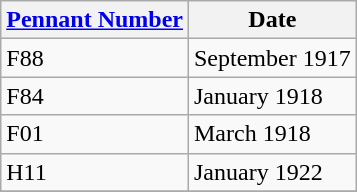<table class="wikitable" style="text-align:left">
<tr>
<th><a href='#'>Pennant Number</a></th>
<th>Date</th>
</tr>
<tr>
<td>F88</td>
<td>September 1917</td>
</tr>
<tr>
<td>F84</td>
<td>January 1918</td>
</tr>
<tr>
<td>F01</td>
<td>March 1918</td>
</tr>
<tr>
<td>H11</td>
<td>January 1922</td>
</tr>
<tr>
</tr>
</table>
